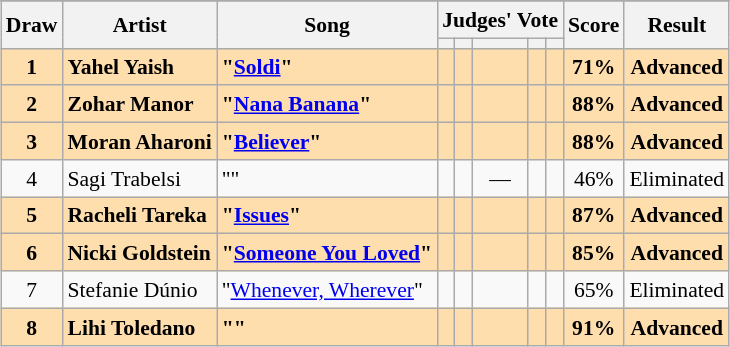<table class="sortable wikitable" style="margin: 1em auto 1em auto; text-align:center; font-size:90%; line-height:18px;">
<tr>
</tr>
<tr>
<th rowspan="2">Draw</th>
<th rowspan="2">Artist</th>
<th rowspan="2">Song</th>
<th colspan="5" class="unsortable">Judges' Vote</th>
<th rowspan="2">Score</th>
<th rowspan="2">Result</th>
</tr>
<tr>
<th class="unsortable"></th>
<th class="unsortable"></th>
<th class="unsortable"></th>
<th class="unsortable"></th>
<th class="unsortable"></th>
</tr>
<tr style="font-weight:bold; background:navajowhite;">
<td>1</td>
<td align="left">Yahel Yaish</td>
<td align="left">"<a href='#'>Soldi</a>"</td>
<td></td>
<td></td>
<td></td>
<td></td>
<td></td>
<td>71%</td>
<td>Advanced</td>
</tr>
<tr style="font-weight:bold; background:navajowhite;">
<td>2</td>
<td align="left">Zohar Manor</td>
<td align="left">"<a href='#'>Nana Banana</a>"</td>
<td></td>
<td></td>
<td></td>
<td></td>
<td></td>
<td>88%</td>
<td>Advanced</td>
</tr>
<tr style="font-weight:bold; background:navajowhite;">
<td>3</td>
<td align="left">Moran Aharoni</td>
<td align="left">"<a href='#'>Believer</a>"</td>
<td></td>
<td></td>
<td></td>
<td></td>
<td></td>
<td>88%</td>
<td>Advanced</td>
</tr>
<tr>
<td>4</td>
<td align="left">Sagi Trabelsi</td>
<td align="left">""</td>
<td></td>
<td></td>
<td>—</td>
<td></td>
<td></td>
<td>46%</td>
<td>Eliminated</td>
</tr>
<tr style="font-weight:bold; background:navajowhite;">
<td>5</td>
<td align="left">Racheli Tareka</td>
<td align="left">"<a href='#'>Issues</a>"</td>
<td></td>
<td></td>
<td></td>
<td></td>
<td></td>
<td>87%</td>
<td>Advanced</td>
</tr>
<tr style="font-weight:bold; background:navajowhite;">
<td>6</td>
<td align="left">Nicki Goldstein</td>
<td align="left">"<a href='#'>Someone You Loved</a>"</td>
<td></td>
<td></td>
<td></td>
<td></td>
<td></td>
<td>85%</td>
<td>Advanced</td>
</tr>
<tr>
<td>7</td>
<td align="left">Stefanie Dúnio</td>
<td align="left">"<a href='#'>Whenever, Wherever</a>"</td>
<td></td>
<td></td>
<td></td>
<td></td>
<td></td>
<td>65%</td>
<td>Eliminated</td>
</tr>
<tr style="font-weight:bold; background:navajowhite;">
<td>8</td>
<td align="left">Lihi Toledano</td>
<td align="left">""</td>
<td></td>
<td></td>
<td></td>
<td></td>
<td></td>
<td>91%</td>
<td>Advanced</td>
</tr>
</table>
